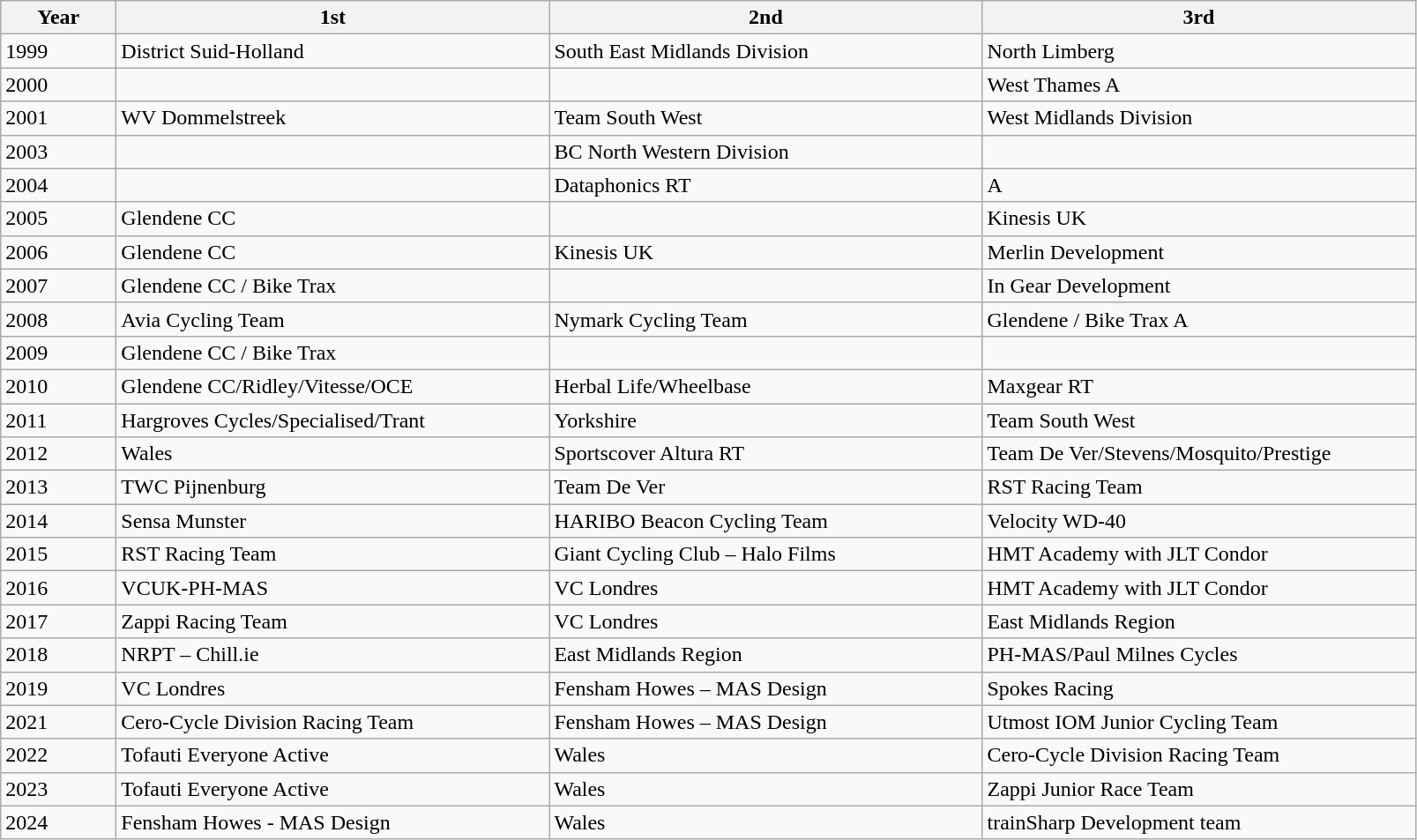<table class="wikitable">
<tr>
<th style="width:5em;">Year</th>
<th style="width:20em;">1st</th>
<th style="width:20em;">2nd</th>
<th style="width:20em;">3rd</th>
</tr>
<tr>
<td>1999</td>
<td> District Suid-Holland</td>
<td> South East Midlands Division</td>
<td> North Limberg</td>
</tr>
<tr>
<td>2000</td>
<td></td>
<td></td>
<td> West Thames A</td>
</tr>
<tr>
<td>2001</td>
<td> WV Dommelstreek</td>
<td> Team South West</td>
<td> West Midlands Division</td>
</tr>
<tr>
<td>2003</td>
<td></td>
<td> BC North Western Division</td>
<td></td>
</tr>
<tr>
<td>2004</td>
<td></td>
<td> Dataphonics RT</td>
<td> A</td>
</tr>
<tr>
<td>2005</td>
<td> Glendene CC</td>
<td></td>
<td> Kinesis UK</td>
</tr>
<tr>
<td>2006</td>
<td> Glendene CC</td>
<td> Kinesis UK</td>
<td> Merlin Development</td>
</tr>
<tr>
<td>2007</td>
<td> Glendene CC / Bike Trax</td>
<td></td>
<td> In Gear Development</td>
</tr>
<tr>
<td>2008</td>
<td> Avia Cycling Team</td>
<td> Nymark Cycling Team</td>
<td> Glendene / Bike Trax A</td>
</tr>
<tr>
<td>2009</td>
<td> Glendene CC / Bike Trax</td>
<td></td>
<td></td>
</tr>
<tr>
<td>2010</td>
<td> Glendene CC/Ridley/Vitesse/OCE</td>
<td> Herbal Life/Wheelbase</td>
<td> Maxgear RT</td>
</tr>
<tr>
<td>2011</td>
<td> Hargroves Cycles/Specialised/Trant</td>
<td> Yorkshire</td>
<td> Team South West</td>
</tr>
<tr>
<td>2012</td>
<td> Wales</td>
<td> Sportscover Altura RT</td>
<td> Team De Ver/Stevens/Mosquito/Prestige</td>
</tr>
<tr>
<td>2013</td>
<td> TWC Pijnenburg</td>
<td> Team De Ver</td>
<td> RST Racing Team</td>
</tr>
<tr>
<td>2014</td>
<td> Sensa Munster</td>
<td> HARIBO Beacon Cycling Team</td>
<td> Velocity WD-40</td>
</tr>
<tr>
<td>2015</td>
<td> RST Racing Team</td>
<td> Giant Cycling Club – Halo Films</td>
<td> HMT Academy with JLT Condor</td>
</tr>
<tr>
<td>2016</td>
<td> VCUK-PH-MAS</td>
<td> VC Londres</td>
<td> HMT Academy with JLT Condor</td>
</tr>
<tr>
<td>2017</td>
<td> Zappi Racing Team</td>
<td> VC Londres</td>
<td> East Midlands Region</td>
</tr>
<tr>
<td>2018</td>
<td> NRPT – Chill.ie</td>
<td> East Midlands Region</td>
<td> PH-MAS/Paul Milnes Cycles</td>
</tr>
<tr>
<td>2019</td>
<td> VC Londres</td>
<td> Fensham Howes – MAS Design</td>
<td> Spokes Racing</td>
</tr>
<tr>
<td>2021</td>
<td> Cero-Cycle Division Racing Team</td>
<td> Fensham Howes – MAS Design</td>
<td> Utmost IOM Junior Cycling Team</td>
</tr>
<tr>
<td>2022</td>
<td> Tofauti Everyone Active</td>
<td> Wales</td>
<td> Cero-Cycle Division Racing Team</td>
</tr>
<tr>
<td>2023</td>
<td> Tofauti Everyone Active</td>
<td> Wales</td>
<td> Zappi Junior Race Team</td>
</tr>
<tr>
<td>2024</td>
<td> Fensham Howes - MAS Design</td>
<td> Wales</td>
<td> trainSharp Development team</td>
</tr>
</table>
